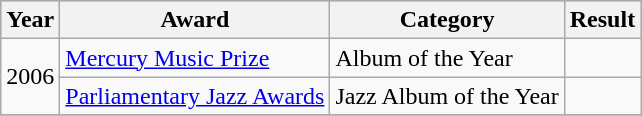<table class="wikitable sortable">
<tr style="background:#b0c4de; text-align:center;">
<th>Year</th>
<th>Award</th>
<th>Category</th>
<th>Result</th>
</tr>
<tr>
<td rowspan="2">2006</td>
<td><a href='#'>Mercury Music Prize</a></td>
<td>Album of the Year</td>
<td></td>
</tr>
<tr>
<td><a href='#'>Parliamentary Jazz Awards</a></td>
<td>Jazz Album of the Year</td>
<td></td>
</tr>
<tr>
</tr>
</table>
